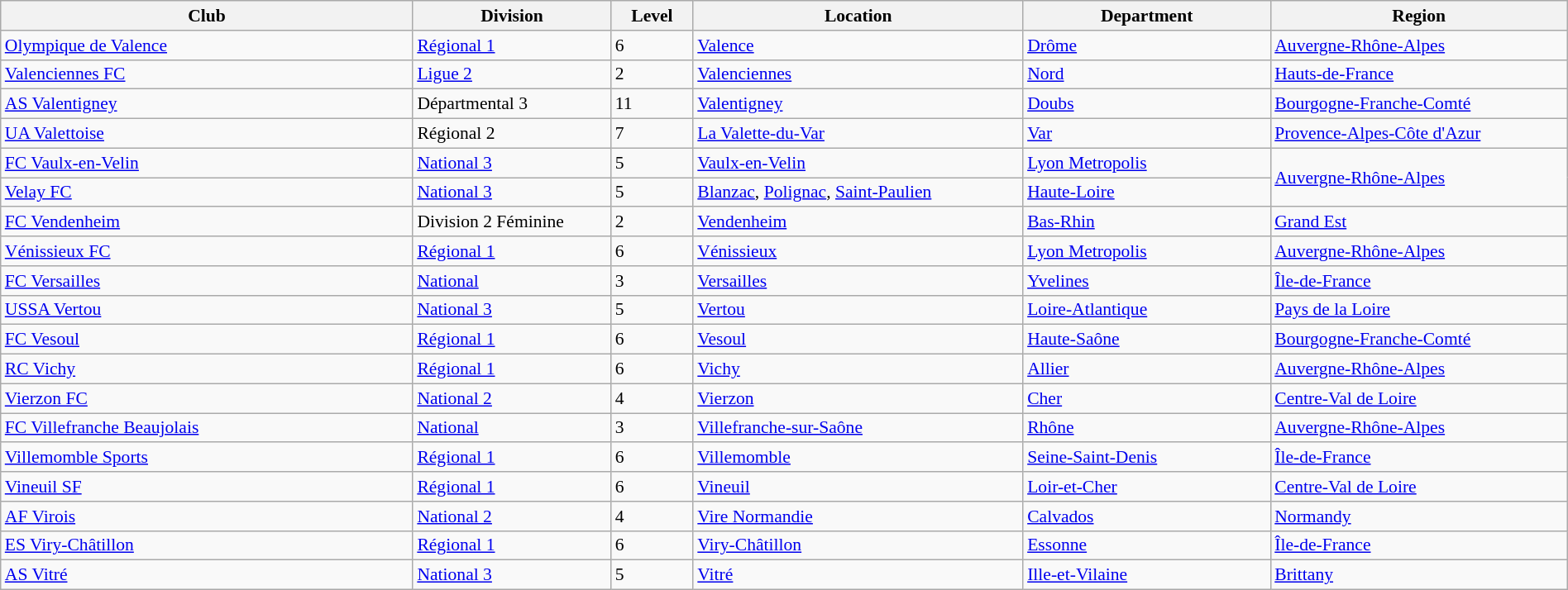<table class="wikitable sortable" width=100% style="font-size:90%">
<tr>
<th width=25%>Club</th>
<th width=12%>Division</th>
<th width=5%>Level</th>
<th width=20%>Location</th>
<th width=15%>Department</th>
<th width=18%>Region</th>
</tr>
<tr>
<td><a href='#'>Olympique de Valence</a></td>
<td><a href='#'>Régional 1</a></td>
<td>6</td>
<td><a href='#'>Valence</a></td>
<td><a href='#'>Drôme</a></td>
<td><a href='#'>Auvergne-Rhône-Alpes</a></td>
</tr>
<tr>
<td><a href='#'>Valenciennes FC</a></td>
<td><a href='#'>Ligue 2</a></td>
<td>2</td>
<td><a href='#'>Valenciennes</a></td>
<td><a href='#'>Nord</a></td>
<td><a href='#'>Hauts-de-France</a></td>
</tr>
<tr>
<td><a href='#'>AS Valentigney</a></td>
<td>Départmental 3</td>
<td>11</td>
<td><a href='#'>Valentigney</a></td>
<td><a href='#'>Doubs</a></td>
<td><a href='#'>Bourgogne-Franche-Comté</a></td>
</tr>
<tr>
<td><a href='#'>UA Valettoise</a></td>
<td>Régional 2</td>
<td>7</td>
<td><a href='#'>La Valette-du-Var</a></td>
<td><a href='#'>Var</a></td>
<td><a href='#'>Provence-Alpes-Côte d'Azur</a></td>
</tr>
<tr>
<td><a href='#'>FC Vaulx-en-Velin</a></td>
<td><a href='#'>National 3</a></td>
<td>5</td>
<td><a href='#'>Vaulx-en-Velin</a></td>
<td><a href='#'>Lyon Metropolis</a></td>
<td rowspan="2"><a href='#'>Auvergne-Rhône-Alpes</a></td>
</tr>
<tr>
<td><a href='#'>Velay FC</a></td>
<td><a href='#'>National 3</a></td>
<td>5</td>
<td><a href='#'>Blanzac</a>, <a href='#'>Polignac</a>, <a href='#'>Saint-Paulien</a></td>
<td><a href='#'>Haute-Loire</a></td>
</tr>
<tr>
<td><a href='#'>FC Vendenheim</a></td>
<td>Division 2 Féminine</td>
<td>2</td>
<td><a href='#'>Vendenheim</a></td>
<td><a href='#'>Bas-Rhin</a></td>
<td><a href='#'>Grand Est</a></td>
</tr>
<tr>
<td><a href='#'>Vénissieux FC</a></td>
<td><a href='#'>Régional 1</a></td>
<td>6</td>
<td><a href='#'>Vénissieux</a></td>
<td><a href='#'>Lyon Metropolis</a></td>
<td><a href='#'>Auvergne-Rhône-Alpes</a></td>
</tr>
<tr>
<td><a href='#'>FC Versailles</a></td>
<td><a href='#'>National</a></td>
<td>3</td>
<td><a href='#'>Versailles</a></td>
<td><a href='#'>Yvelines</a></td>
<td><a href='#'>Île-de-France</a></td>
</tr>
<tr>
<td><a href='#'>USSA Vertou</a></td>
<td><a href='#'>National 3</a></td>
<td>5</td>
<td><a href='#'>Vertou</a></td>
<td><a href='#'>Loire-Atlantique</a></td>
<td><a href='#'>Pays de la Loire</a></td>
</tr>
<tr>
<td><a href='#'>FC Vesoul</a></td>
<td><a href='#'>Régional 1</a></td>
<td>6</td>
<td><a href='#'>Vesoul</a></td>
<td><a href='#'>Haute-Saône</a></td>
<td><a href='#'>Bourgogne-Franche-Comté</a></td>
</tr>
<tr>
<td><a href='#'>RC Vichy</a></td>
<td><a href='#'>Régional 1</a></td>
<td>6</td>
<td><a href='#'>Vichy</a></td>
<td><a href='#'>Allier</a></td>
<td><a href='#'>Auvergne-Rhône-Alpes</a></td>
</tr>
<tr>
<td><a href='#'>Vierzon FC</a></td>
<td><a href='#'>National 2</a></td>
<td>4</td>
<td><a href='#'>Vierzon</a></td>
<td><a href='#'>Cher</a></td>
<td><a href='#'>Centre-Val de Loire</a></td>
</tr>
<tr>
<td><a href='#'>FC Villefranche Beaujolais</a></td>
<td><a href='#'>National</a></td>
<td>3</td>
<td><a href='#'>Villefranche-sur-Saône</a></td>
<td><a href='#'>Rhône</a></td>
<td><a href='#'>Auvergne-Rhône-Alpes</a></td>
</tr>
<tr>
<td><a href='#'>Villemomble Sports</a></td>
<td><a href='#'>Régional 1</a></td>
<td>6</td>
<td><a href='#'>Villemomble</a></td>
<td><a href='#'>Seine-Saint-Denis</a></td>
<td><a href='#'>Île-de-France</a></td>
</tr>
<tr>
<td><a href='#'>Vineuil SF</a></td>
<td><a href='#'>Régional 1</a></td>
<td>6</td>
<td><a href='#'>Vineuil</a></td>
<td><a href='#'>Loir-et-Cher</a></td>
<td><a href='#'>Centre-Val de Loire</a></td>
</tr>
<tr>
<td><a href='#'>AF Virois</a></td>
<td><a href='#'>National 2</a></td>
<td>4</td>
<td><a href='#'>Vire Normandie</a></td>
<td><a href='#'>Calvados</a></td>
<td><a href='#'>Normandy</a></td>
</tr>
<tr>
<td><a href='#'>ES Viry-Châtillon</a></td>
<td><a href='#'>Régional 1</a></td>
<td>6</td>
<td><a href='#'>Viry-Châtillon</a></td>
<td><a href='#'>Essonne</a></td>
<td><a href='#'>Île-de-France</a></td>
</tr>
<tr>
<td><a href='#'>AS Vitré</a></td>
<td><a href='#'>National 3</a></td>
<td>5</td>
<td><a href='#'>Vitré</a></td>
<td><a href='#'>Ille-et-Vilaine</a></td>
<td><a href='#'>Brittany</a></td>
</tr>
</table>
